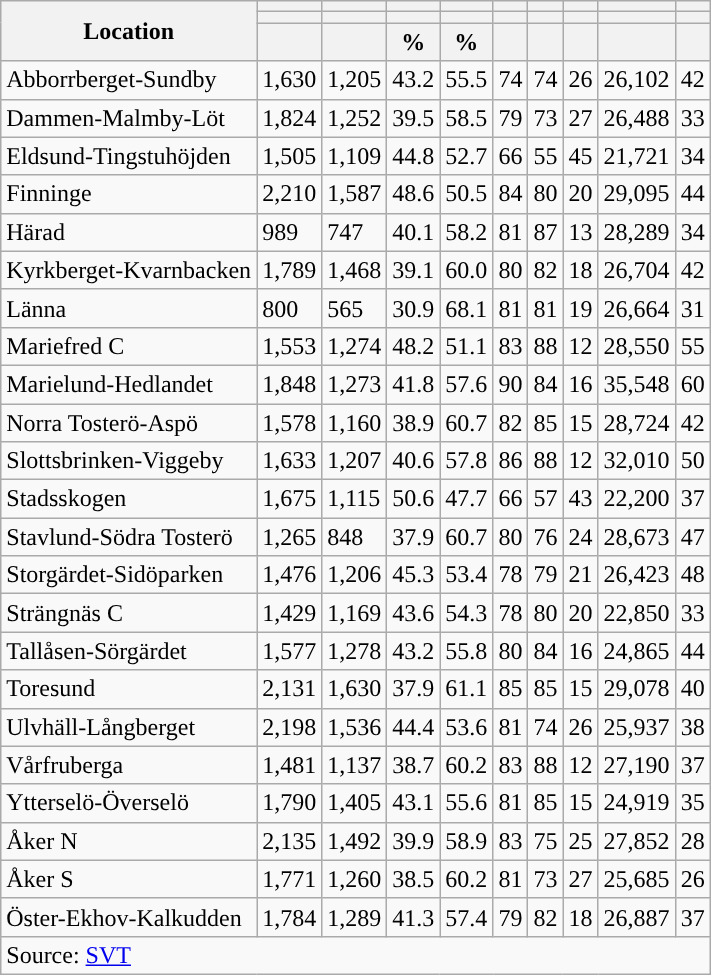<table role="presentation" class="wikitable sortable mw-collapsible mw-collapsed">
<tr>
<th rowspan="3">Location</th>
<th></th>
<th></th>
<th></th>
<th></th>
<th></th>
<th></th>
<th></th>
<th></th>
<th></th>
</tr>
<tr>
<th></th>
<th></th>
<th style="background:"></th>
<th style="background:"></th>
<th></th>
<th></th>
<th></th>
<th></th>
<th></th>
</tr>
<tr>
<th data-sort-type="number"></th>
<th data-sort-type="number"></th>
<th data-sort-type="number">%</th>
<th data-sort-type="number">%</th>
<th data-sort-type="number"></th>
<th data-sort-type="number"></th>
<th data-sort-type="number"></th>
<th data-sort-type="number"></th>
<th data-sort-type="number"></th>
</tr>
<tr>
<td align="left">Abborrberget-Sundby</td>
<td>1,630</td>
<td>1,205</td>
<td>43.2</td>
<td>55.5</td>
<td>74</td>
<td>74</td>
<td>26</td>
<td>26,102</td>
<td>42</td>
</tr>
<tr>
<td align="left">Dammen-Malmby-Löt</td>
<td>1,824</td>
<td>1,252</td>
<td>39.5</td>
<td>58.5</td>
<td>79</td>
<td>73</td>
<td>27</td>
<td>26,488</td>
<td>33</td>
</tr>
<tr>
<td align="left">Eldsund-Tingstuhöjden</td>
<td>1,505</td>
<td>1,109</td>
<td>44.8</td>
<td>52.7</td>
<td>66</td>
<td>55</td>
<td>45</td>
<td>21,721</td>
<td>34</td>
</tr>
<tr>
<td align="left">Finninge</td>
<td>2,210</td>
<td>1,587</td>
<td>48.6</td>
<td>50.5</td>
<td>84</td>
<td>80</td>
<td>20</td>
<td>29,095</td>
<td>44</td>
</tr>
<tr>
<td align="left">Härad</td>
<td>989</td>
<td>747</td>
<td>40.1</td>
<td>58.2</td>
<td>81</td>
<td>87</td>
<td>13</td>
<td>28,289</td>
<td>34</td>
</tr>
<tr>
<td align="left">Kyrkberget-Kvarnbacken</td>
<td>1,789</td>
<td>1,468</td>
<td>39.1</td>
<td>60.0</td>
<td>80</td>
<td>82</td>
<td>18</td>
<td>26,704</td>
<td>42</td>
</tr>
<tr>
<td align="left">Länna</td>
<td>800</td>
<td>565</td>
<td>30.9</td>
<td>68.1</td>
<td>81</td>
<td>81</td>
<td>19</td>
<td>26,664</td>
<td>31</td>
</tr>
<tr>
<td align="left">Mariefred C</td>
<td>1,553</td>
<td>1,274</td>
<td>48.2</td>
<td>51.1</td>
<td>83</td>
<td>88</td>
<td>12</td>
<td>28,550</td>
<td>55</td>
</tr>
<tr>
<td align="left">Marielund-Hedlandet</td>
<td>1,848</td>
<td>1,273</td>
<td>41.8</td>
<td>57.6</td>
<td>90</td>
<td>84</td>
<td>16</td>
<td>35,548</td>
<td>60</td>
</tr>
<tr>
<td align="left">Norra Tosterö-Aspö</td>
<td>1,578</td>
<td>1,160</td>
<td>38.9</td>
<td>60.7</td>
<td>82</td>
<td>85</td>
<td>15</td>
<td>28,724</td>
<td>42</td>
</tr>
<tr>
<td align="left">Slottsbrinken-Viggeby</td>
<td>1,633</td>
<td>1,207</td>
<td>40.6</td>
<td>57.8</td>
<td>86</td>
<td>88</td>
<td>12</td>
<td>32,010</td>
<td>50</td>
</tr>
<tr>
<td align="left">Stadsskogen</td>
<td>1,675</td>
<td>1,115</td>
<td>50.6</td>
<td>47.7</td>
<td>66</td>
<td>57</td>
<td>43</td>
<td>22,200</td>
<td>37</td>
</tr>
<tr>
<td align="left">Stavlund-Södra Tosterö</td>
<td>1,265</td>
<td>848</td>
<td>37.9</td>
<td>60.7</td>
<td>80</td>
<td>76</td>
<td>24</td>
<td>28,673</td>
<td>47</td>
</tr>
<tr>
<td align="left">Storgärdet-Sidöparken</td>
<td>1,476</td>
<td>1,206</td>
<td>45.3</td>
<td>53.4</td>
<td>78</td>
<td>79</td>
<td>21</td>
<td>26,423</td>
<td>48</td>
</tr>
<tr>
<td align="left">Strängnäs C</td>
<td>1,429</td>
<td>1,169</td>
<td>43.6</td>
<td>54.3</td>
<td>78</td>
<td>80</td>
<td>20</td>
<td>22,850</td>
<td>33</td>
</tr>
<tr>
<td align="left">Tallåsen-Sörgärdet</td>
<td>1,577</td>
<td>1,278</td>
<td>43.2</td>
<td>55.8</td>
<td>80</td>
<td>84</td>
<td>16</td>
<td>24,865</td>
<td>44</td>
</tr>
<tr>
<td align="left">Toresund</td>
<td>2,131</td>
<td>1,630</td>
<td>37.9</td>
<td>61.1</td>
<td>85</td>
<td>85</td>
<td>15</td>
<td>29,078</td>
<td>40</td>
</tr>
<tr>
<td align="left">Ulvhäll-Långberget</td>
<td>2,198</td>
<td>1,536</td>
<td>44.4</td>
<td>53.6</td>
<td>81</td>
<td>74</td>
<td>26</td>
<td>25,937</td>
<td>38</td>
</tr>
<tr>
<td align="left">Vårfruberga</td>
<td>1,481</td>
<td>1,137</td>
<td>38.7</td>
<td>60.2</td>
<td>83</td>
<td>88</td>
<td>12</td>
<td>27,190</td>
<td>37</td>
</tr>
<tr>
<td align="left">Ytterselö-Överselö</td>
<td>1,790</td>
<td>1,405</td>
<td>43.1</td>
<td>55.6</td>
<td>81</td>
<td>85</td>
<td>15</td>
<td>24,919</td>
<td>35</td>
</tr>
<tr>
<td align="left">Åker N</td>
<td>2,135</td>
<td>1,492</td>
<td>39.9</td>
<td>58.9</td>
<td>83</td>
<td>75</td>
<td>25</td>
<td>27,852</td>
<td>28</td>
</tr>
<tr>
<td align="left">Åker S</td>
<td>1,771</td>
<td>1,260</td>
<td>38.5</td>
<td>60.2</td>
<td>81</td>
<td>73</td>
<td>27</td>
<td>25,685</td>
<td>26</td>
</tr>
<tr>
<td align="left">Öster-Ekhov-Kalkudden</td>
<td>1,784</td>
<td>1,289</td>
<td>41.3</td>
<td>57.4</td>
<td>79</td>
<td>82</td>
<td>18</td>
<td>26,887</td>
<td>37</td>
</tr>
<tr>
<td colspan="10" align="left">Source: <a href='#'>SVT</a></td>
</tr>
</table>
